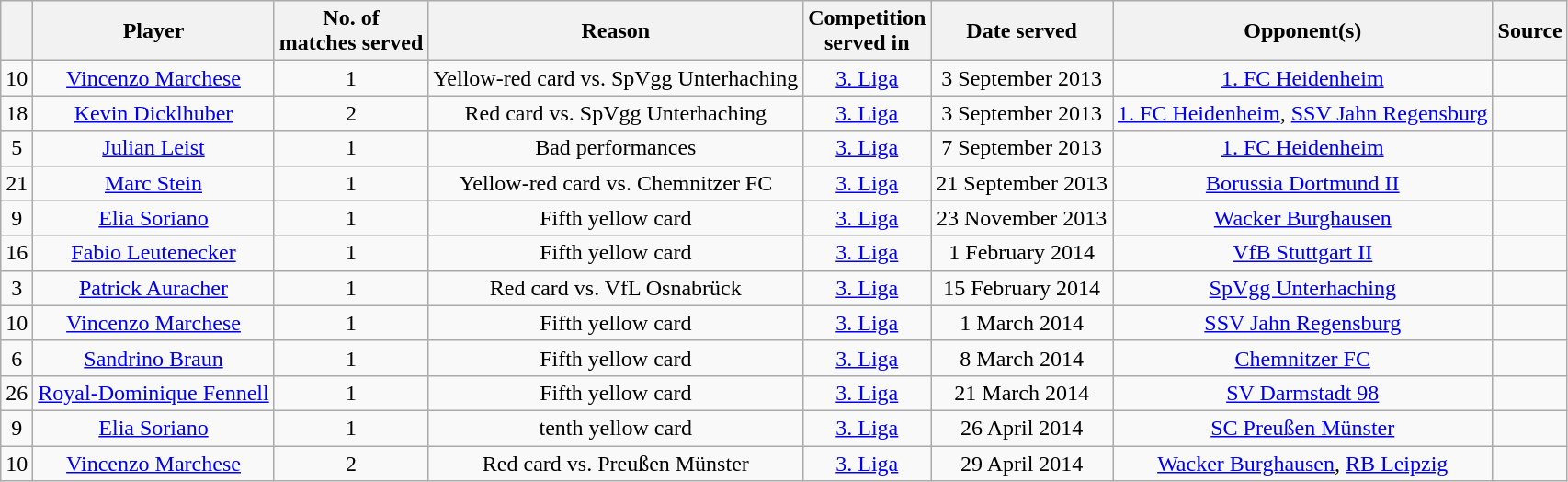<table class="wikitable" style="text-align: center">
<tr>
<th></th>
<th>Player</th>
<th>No. of <br> matches served</th>
<th>Reason</th>
<th>Competition <br> served in</th>
<th>Date served</th>
<th>Opponent(s)</th>
<th>Source</th>
</tr>
<tr>
<td>10</td>
<td><a href='#'>Vincenzo Marchese</a></td>
<td>1</td>
<td>Yellow-red card vs. SpVgg Unterhaching</td>
<td><a href='#'>3. Liga</a></td>
<td>3 September 2013</td>
<td><a href='#'>1. FC Heidenheim</a></td>
<td></td>
</tr>
<tr>
<td>18</td>
<td><a href='#'>Kevin Dicklhuber</a></td>
<td>2</td>
<td>Red card vs. SpVgg Unterhaching</td>
<td><a href='#'>3. Liga</a></td>
<td>3 September 2013</td>
<td><a href='#'>1. FC Heidenheim</a>, <a href='#'>SSV Jahn Regensburg</a></td>
<td></td>
</tr>
<tr>
<td>5</td>
<td><a href='#'>Julian Leist</a></td>
<td>1</td>
<td>Bad performances</td>
<td><a href='#'>3. Liga</a></td>
<td>7 September 2013</td>
<td><a href='#'>1. FC Heidenheim</a></td>
<td></td>
</tr>
<tr>
<td>21</td>
<td><a href='#'>Marc Stein</a></td>
<td>1</td>
<td>Yellow-red card vs. Chemnitzer FC</td>
<td><a href='#'>3. Liga</a></td>
<td>21 September 2013</td>
<td><a href='#'>Borussia Dortmund II</a></td>
<td></td>
</tr>
<tr>
<td>9</td>
<td><a href='#'>Elia Soriano</a></td>
<td>1</td>
<td>Fifth yellow card</td>
<td><a href='#'>3. Liga</a></td>
<td>23 November 2013</td>
<td><a href='#'>Wacker Burghausen</a></td>
<td></td>
</tr>
<tr>
<td>16</td>
<td><a href='#'>Fabio Leutenecker</a></td>
<td>1</td>
<td>Fifth yellow card</td>
<td><a href='#'>3. Liga</a></td>
<td>1 February 2014</td>
<td><a href='#'>VfB Stuttgart II</a></td>
<td></td>
</tr>
<tr>
<td>3</td>
<td><a href='#'>Patrick Auracher</a></td>
<td>1</td>
<td>Red card vs. VfL Osnabrück</td>
<td><a href='#'>3. Liga</a></td>
<td>15 February 2014</td>
<td><a href='#'>SpVgg Unterhaching</a></td>
<td></td>
</tr>
<tr>
<td>10</td>
<td><a href='#'>Vincenzo Marchese</a></td>
<td>1</td>
<td>Fifth yellow card</td>
<td><a href='#'>3. Liga</a></td>
<td>1 March 2014</td>
<td><a href='#'>SSV Jahn Regensburg</a></td>
<td></td>
</tr>
<tr>
<td>6</td>
<td><a href='#'>Sandrino Braun</a></td>
<td>1</td>
<td>Fifth yellow card</td>
<td><a href='#'>3. Liga</a></td>
<td>8 March 2014</td>
<td><a href='#'>Chemnitzer FC</a></td>
<td></td>
</tr>
<tr>
<td>26</td>
<td><a href='#'>Royal-Dominique Fennell</a></td>
<td>1</td>
<td>Fifth yellow card</td>
<td><a href='#'>3. Liga</a></td>
<td>21 March 2014</td>
<td><a href='#'>SV Darmstadt 98</a></td>
<td></td>
</tr>
<tr>
<td>9</td>
<td><a href='#'>Elia Soriano</a></td>
<td>1</td>
<td>tenth yellow card</td>
<td><a href='#'>3. Liga</a></td>
<td>26 April 2014</td>
<td><a href='#'>SC Preußen Münster</a></td>
<td></td>
</tr>
<tr>
<td>10</td>
<td><a href='#'>Vincenzo Marchese</a></td>
<td>2</td>
<td>Red card vs. Preußen Münster</td>
<td><a href='#'>3. Liga</a></td>
<td>29 April 2014</td>
<td><a href='#'>Wacker Burghausen</a>, <a href='#'>RB Leipzig</a></td>
<td></td>
</tr>
</table>
